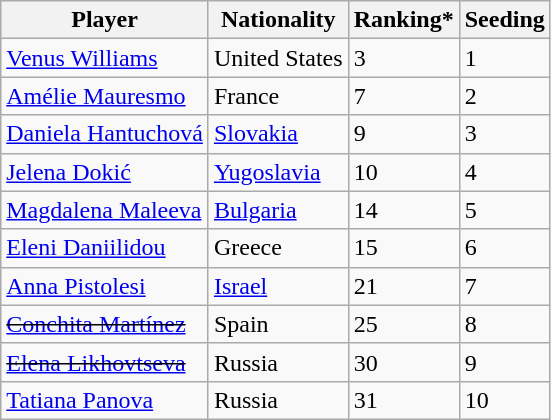<table class="wikitable" border="1">
<tr>
<th>Player</th>
<th>Nationality</th>
<th>Ranking*</th>
<th>Seeding</th>
</tr>
<tr>
<td><a href='#'>Venus Williams</a></td>
<td> United States</td>
<td>3</td>
<td>1</td>
</tr>
<tr>
<td><a href='#'>Amélie Mauresmo</a></td>
<td> France</td>
<td>7</td>
<td>2</td>
</tr>
<tr>
<td><a href='#'>Daniela Hantuchová</a></td>
<td> <a href='#'>Slovakia</a></td>
<td>9</td>
<td>3</td>
</tr>
<tr>
<td><a href='#'>Jelena Dokić</a></td>
<td> <a href='#'>Yugoslavia</a></td>
<td>10</td>
<td>4</td>
</tr>
<tr>
<td><a href='#'>Magdalena Maleeva</a></td>
<td> <a href='#'>Bulgaria</a></td>
<td>14</td>
<td>5</td>
</tr>
<tr>
<td><a href='#'>Eleni Daniilidou</a></td>
<td> Greece</td>
<td>15</td>
<td>6</td>
</tr>
<tr>
<td><a href='#'>Anna Pistolesi</a></td>
<td> <a href='#'>Israel</a></td>
<td>21</td>
<td>7</td>
</tr>
<tr>
<td><s><a href='#'>Conchita Martínez</a></s></td>
<td> Spain</td>
<td>25</td>
<td>8</td>
</tr>
<tr>
<td><s><a href='#'>Elena Likhovtseva</a></s></td>
<td> Russia</td>
<td>30</td>
<td>9</td>
</tr>
<tr>
<td><a href='#'>Tatiana Panova</a></td>
<td> Russia</td>
<td>31</td>
<td>10</td>
</tr>
</table>
